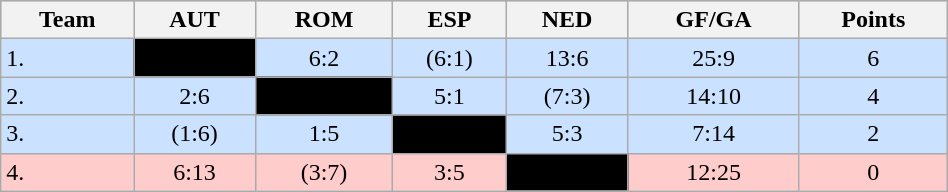<table class="wikitable" bgcolor="#EFEFFF" width="50%">
<tr bgcolor="#BCD2EE">
<th>Team</th>
<th>AUT</th>
<th>ROM</th>
<th>ESP</th>
<th>NED</th>
<th>GF/GA</th>
<th>Points</th>
</tr>
<tr bgcolor="#CAE1FF" align="center">
<td align="left">1. </td>
<td style="background:#000000;"></td>
<td>6:2</td>
<td>(6:1)</td>
<td>13:6</td>
<td>25:9</td>
<td>6</td>
</tr>
<tr bgcolor="#CAE1FF" align="center">
<td align="left">2. </td>
<td>2:6</td>
<td style="background:#000000;"></td>
<td>5:1</td>
<td>(7:3)</td>
<td>14:10</td>
<td>4</td>
</tr>
<tr bgcolor="#CAE1FF" align="center">
<td align="left">3. </td>
<td>(1:6)</td>
<td>1:5</td>
<td style="background:#000000;"></td>
<td>5:3</td>
<td>7:14</td>
<td>2</td>
</tr>
<tr bgcolor="#ffcccc" align="center">
<td align="left">4. </td>
<td>6:13</td>
<td>(3:7)</td>
<td>3:5</td>
<td style="background:#000000;"></td>
<td>12:25</td>
<td>0</td>
</tr>
</table>
